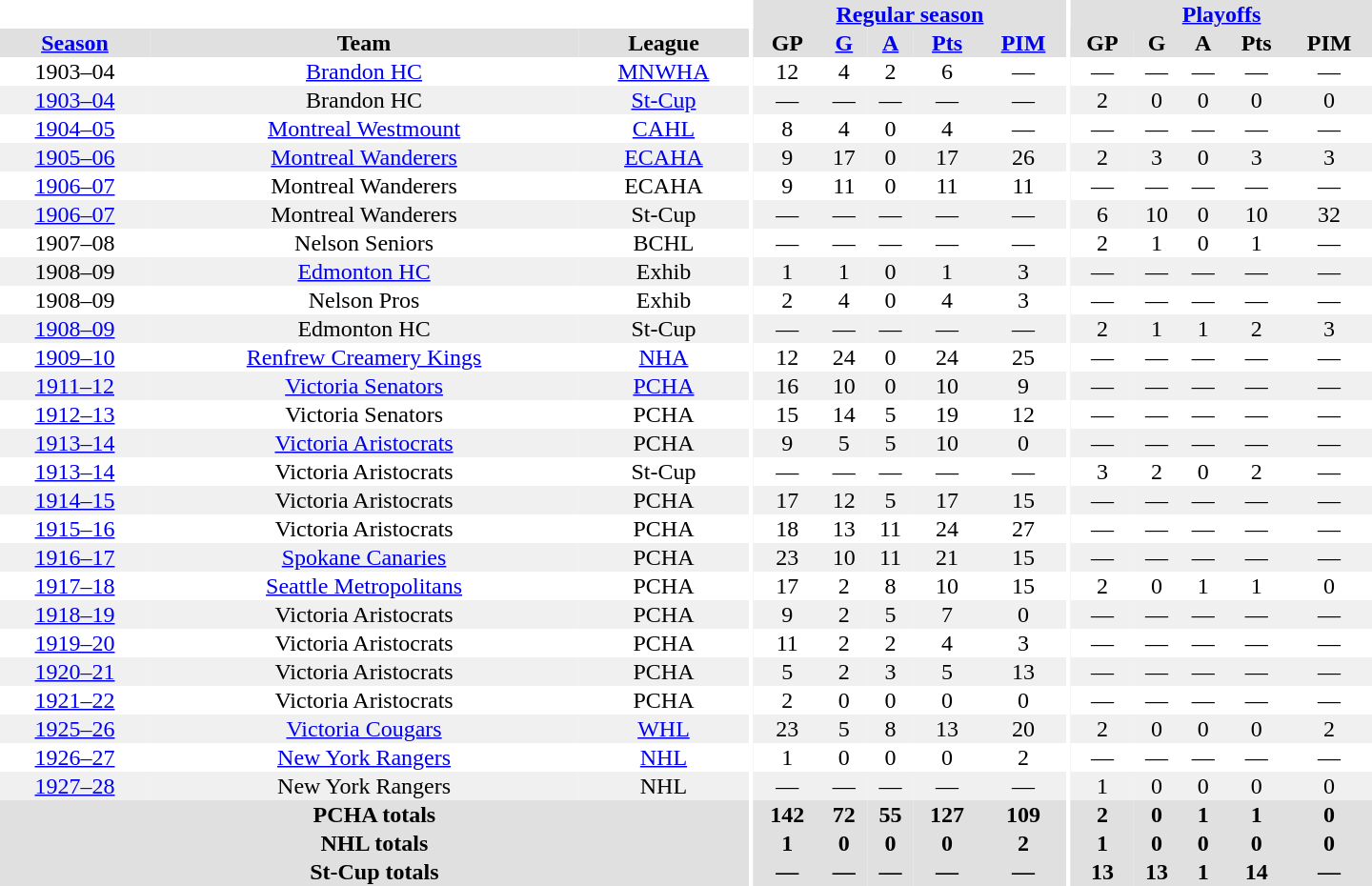<table border="0" cellpadding="1" cellspacing="0" style="text-align:center; width:60em">
<tr bgcolor="#e0e0e0">
<th colspan="3" bgcolor="#ffffff"></th>
<th rowspan="100" bgcolor="#ffffff"></th>
<th colspan="5"><a href='#'>Regular season</a></th>
<th rowspan="100" bgcolor="#ffffff"></th>
<th colspan="5"><a href='#'>Playoffs</a></th>
</tr>
<tr bgcolor="#e0e0e0">
<th><a href='#'>Season</a></th>
<th>Team</th>
<th>League</th>
<th>GP</th>
<th><a href='#'>G</a></th>
<th><a href='#'>A</a></th>
<th><a href='#'>Pts</a></th>
<th><a href='#'>PIM</a></th>
<th>GP</th>
<th>G</th>
<th>A</th>
<th>Pts</th>
<th>PIM</th>
</tr>
<tr>
<td>1903–04</td>
<td><a href='#'>Brandon HC</a></td>
<td><a href='#'>MNWHA</a></td>
<td>12</td>
<td>4</td>
<td>2</td>
<td>6</td>
<td>—</td>
<td>—</td>
<td>—</td>
<td>—</td>
<td>—</td>
<td>—</td>
</tr>
<tr bgcolor="#f0f0f0">
<td><a href='#'>1903–04</a></td>
<td>Brandon HC</td>
<td><a href='#'>St-Cup</a></td>
<td>—</td>
<td>—</td>
<td>—</td>
<td>—</td>
<td>—</td>
<td>2</td>
<td>0</td>
<td>0</td>
<td>0</td>
<td>0</td>
</tr>
<tr>
<td><a href='#'>1904–05</a></td>
<td><a href='#'>Montreal Westmount</a></td>
<td><a href='#'>CAHL</a></td>
<td>8</td>
<td>4</td>
<td>0</td>
<td>4</td>
<td>—</td>
<td>—</td>
<td>—</td>
<td>—</td>
<td>—</td>
<td>—</td>
</tr>
<tr bgcolor="#f0f0f0">
<td><a href='#'>1905–06</a></td>
<td><a href='#'>Montreal Wanderers</a></td>
<td><a href='#'>ECAHA</a></td>
<td>9</td>
<td>17</td>
<td>0</td>
<td>17</td>
<td>26</td>
<td>2</td>
<td>3</td>
<td>0</td>
<td>3</td>
<td>3</td>
</tr>
<tr>
<td><a href='#'>1906–07</a></td>
<td>Montreal Wanderers</td>
<td>ECAHA</td>
<td>9</td>
<td>11</td>
<td>0</td>
<td>11</td>
<td>11</td>
<td>—</td>
<td>—</td>
<td>—</td>
<td>—</td>
<td>—</td>
</tr>
<tr bgcolor="#f0f0f0">
<td><a href='#'>1906–07</a></td>
<td>Montreal Wanderers</td>
<td>St-Cup</td>
<td>—</td>
<td>—</td>
<td>—</td>
<td>—</td>
<td>—</td>
<td>6</td>
<td>10</td>
<td>0</td>
<td>10</td>
<td>32</td>
</tr>
<tr>
<td>1907–08</td>
<td>Nelson Seniors</td>
<td>BCHL</td>
<td>—</td>
<td>—</td>
<td>—</td>
<td>—</td>
<td>—</td>
<td>2</td>
<td>1</td>
<td>0</td>
<td>1</td>
<td>—</td>
</tr>
<tr bgcolor="#f0f0f0">
<td>1908–09</td>
<td><a href='#'>Edmonton HC</a></td>
<td>Exhib</td>
<td>1</td>
<td>1</td>
<td>0</td>
<td>1</td>
<td>3</td>
<td>—</td>
<td>—</td>
<td>—</td>
<td>—</td>
<td>—</td>
</tr>
<tr>
<td>1908–09</td>
<td>Nelson Pros</td>
<td>Exhib</td>
<td>2</td>
<td>4</td>
<td>0</td>
<td>4</td>
<td>3</td>
<td>—</td>
<td>—</td>
<td>—</td>
<td>—</td>
<td>—</td>
</tr>
<tr bgcolor="#f0f0f0">
<td><a href='#'>1908–09</a></td>
<td>Edmonton HC</td>
<td>St-Cup</td>
<td>—</td>
<td>—</td>
<td>—</td>
<td>—</td>
<td>—</td>
<td>2</td>
<td>1</td>
<td>1</td>
<td>2</td>
<td>3</td>
</tr>
<tr>
<td><a href='#'>1909–10</a></td>
<td><a href='#'>Renfrew Creamery Kings</a></td>
<td><a href='#'>NHA</a></td>
<td>12</td>
<td>24</td>
<td>0</td>
<td>24</td>
<td>25</td>
<td>—</td>
<td>—</td>
<td>—</td>
<td>—</td>
<td>—</td>
</tr>
<tr bgcolor="#f0f0f0">
<td><a href='#'>1911–12</a></td>
<td><a href='#'>Victoria Senators</a></td>
<td><a href='#'>PCHA</a></td>
<td>16</td>
<td>10</td>
<td>0</td>
<td>10</td>
<td>9</td>
<td>—</td>
<td>—</td>
<td>—</td>
<td>—</td>
<td>—</td>
</tr>
<tr>
<td><a href='#'>1912–13</a></td>
<td>Victoria Senators</td>
<td>PCHA</td>
<td>15</td>
<td>14</td>
<td>5</td>
<td>19</td>
<td>12</td>
<td>—</td>
<td>—</td>
<td>—</td>
<td>—</td>
<td>—</td>
</tr>
<tr bgcolor="#f0f0f0">
<td><a href='#'>1913–14</a></td>
<td><a href='#'>Victoria Aristocrats</a></td>
<td>PCHA</td>
<td>9</td>
<td>5</td>
<td>5</td>
<td>10</td>
<td>0</td>
<td>—</td>
<td>—</td>
<td>—</td>
<td>—</td>
<td>—</td>
</tr>
<tr>
<td><a href='#'>1913–14</a></td>
<td>Victoria Aristocrats</td>
<td>St-Cup</td>
<td>—</td>
<td>—</td>
<td>—</td>
<td>—</td>
<td>—</td>
<td>3</td>
<td>2</td>
<td>0</td>
<td>2</td>
<td>—</td>
</tr>
<tr bgcolor="#f0f0f0">
<td><a href='#'>1914–15</a></td>
<td>Victoria Aristocrats</td>
<td>PCHA</td>
<td>17</td>
<td>12</td>
<td>5</td>
<td>17</td>
<td>15</td>
<td>—</td>
<td>—</td>
<td>—</td>
<td>—</td>
<td>—</td>
</tr>
<tr>
<td><a href='#'>1915–16</a></td>
<td>Victoria Aristocrats</td>
<td>PCHA</td>
<td>18</td>
<td>13</td>
<td>11</td>
<td>24</td>
<td>27</td>
<td>—</td>
<td>—</td>
<td>—</td>
<td>—</td>
<td>—</td>
</tr>
<tr bgcolor="#f0f0f0">
<td><a href='#'>1916–17</a></td>
<td><a href='#'>Spokane Canaries</a></td>
<td>PCHA</td>
<td>23</td>
<td>10</td>
<td>11</td>
<td>21</td>
<td>15</td>
<td>—</td>
<td>—</td>
<td>—</td>
<td>—</td>
<td>—</td>
</tr>
<tr>
<td><a href='#'>1917–18</a></td>
<td><a href='#'>Seattle Metropolitans</a></td>
<td>PCHA</td>
<td>17</td>
<td>2</td>
<td>8</td>
<td>10</td>
<td>15</td>
<td>2</td>
<td>0</td>
<td>1</td>
<td>1</td>
<td>0</td>
</tr>
<tr bgcolor="#f0f0f0">
<td><a href='#'>1918–19</a></td>
<td>Victoria Aristocrats</td>
<td>PCHA</td>
<td>9</td>
<td>2</td>
<td>5</td>
<td>7</td>
<td>0</td>
<td>—</td>
<td>—</td>
<td>—</td>
<td>—</td>
<td>—</td>
</tr>
<tr>
<td><a href='#'>1919–20</a></td>
<td>Victoria Aristocrats</td>
<td>PCHA</td>
<td>11</td>
<td>2</td>
<td>2</td>
<td>4</td>
<td>3</td>
<td>—</td>
<td>—</td>
<td>—</td>
<td>—</td>
<td>—</td>
</tr>
<tr bgcolor="#f0f0f0">
<td><a href='#'>1920–21</a></td>
<td>Victoria Aristocrats</td>
<td>PCHA</td>
<td>5</td>
<td>2</td>
<td>3</td>
<td>5</td>
<td>13</td>
<td>—</td>
<td>—</td>
<td>—</td>
<td>—</td>
<td>—</td>
</tr>
<tr>
<td><a href='#'>1921–22</a></td>
<td>Victoria Aristocrats</td>
<td>PCHA</td>
<td>2</td>
<td>0</td>
<td>0</td>
<td>0</td>
<td>0</td>
<td>—</td>
<td>—</td>
<td>—</td>
<td>—</td>
<td>—</td>
</tr>
<tr bgcolor="#f0f0f0">
<td><a href='#'>1925–26</a></td>
<td><a href='#'>Victoria Cougars</a></td>
<td><a href='#'>WHL</a></td>
<td>23</td>
<td>5</td>
<td>8</td>
<td>13</td>
<td>20</td>
<td>2</td>
<td>0</td>
<td>0</td>
<td>0</td>
<td>2</td>
</tr>
<tr>
<td><a href='#'>1926–27</a></td>
<td><a href='#'>New York Rangers</a></td>
<td><a href='#'>NHL</a></td>
<td>1</td>
<td>0</td>
<td>0</td>
<td>0</td>
<td>2</td>
<td>—</td>
<td>—</td>
<td>—</td>
<td>—</td>
<td>—</td>
</tr>
<tr bgcolor="#f0f0f0">
<td><a href='#'>1927–28</a></td>
<td>New York Rangers</td>
<td>NHL</td>
<td>—</td>
<td>—</td>
<td>—</td>
<td>—</td>
<td>—</td>
<td>1</td>
<td>0</td>
<td>0</td>
<td>0</td>
<td>0</td>
</tr>
<tr bgcolor="#e0e0e0">
<th colspan="3">PCHA totals</th>
<th>142</th>
<th>72</th>
<th>55</th>
<th>127</th>
<th>109</th>
<th>2</th>
<th>0</th>
<th>1</th>
<th>1</th>
<th>0</th>
</tr>
<tr bgcolor="#e0e0e0">
<th colspan="3">NHL totals</th>
<th>1</th>
<th>0</th>
<th>0</th>
<th>0</th>
<th>2</th>
<th>1</th>
<th>0</th>
<th>0</th>
<th>0</th>
<th>0</th>
</tr>
<tr bgcolor="#e0e0e0">
<th colspan="3">St-Cup totals</th>
<th>—</th>
<th>—</th>
<th>—</th>
<th>—</th>
<th>—</th>
<th>13</th>
<th>13</th>
<th>1</th>
<th>14</th>
<th>—</th>
</tr>
</table>
